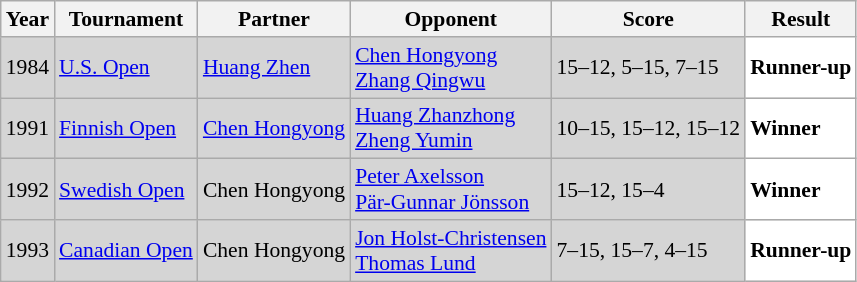<table class="sortable wikitable" style="font-size: 90%;">
<tr>
<th>Year</th>
<th>Tournament</th>
<th>Partner</th>
<th>Opponent</th>
<th>Score</th>
<th>Result</th>
</tr>
<tr style="background:#D5D5D5">
<td align="center">1984</td>
<td align="left"><a href='#'>U.S. Open</a></td>
<td align="left"> <a href='#'>Huang Zhen</a></td>
<td align="left"> <a href='#'>Chen Hongyong</a> <br> <a href='#'>Zhang Qingwu</a></td>
<td align="left">15–12, 5–15, 7–15</td>
<td style="text-align:left; background:white"> <strong>Runner-up</strong></td>
</tr>
<tr style="background:#D5D5D5">
<td align="center">1991</td>
<td align="left"><a href='#'>Finnish Open</a></td>
<td align="left"> <a href='#'>Chen Hongyong</a></td>
<td align="left"> <a href='#'>Huang Zhanzhong</a> <br> <a href='#'>Zheng Yumin</a></td>
<td align="left">10–15, 15–12, 15–12</td>
<td style="text-align:left; background:white"> <strong>Winner</strong></td>
</tr>
<tr style="background:#D5D5D5">
<td align="center">1992</td>
<td align="left"><a href='#'>Swedish Open</a></td>
<td align="left"> Chen Hongyong</td>
<td align="left"> <a href='#'>Peter Axelsson</a><br> <a href='#'>Pär-Gunnar Jönsson</a></td>
<td align="left">15–12, 15–4</td>
<td style="text-align:left; background:white"> <strong>Winner</strong></td>
</tr>
<tr style="background:#D5D5D5">
<td align="center">1993</td>
<td align="left"><a href='#'>Canadian Open</a></td>
<td align="left"> Chen Hongyong</td>
<td align="left"> <a href='#'>Jon Holst-Christensen</a> <br> <a href='#'>Thomas Lund</a></td>
<td align="left">7–15, 15–7, 4–15</td>
<td style="text-align:left; background:white"> <strong>Runner-up</strong></td>
</tr>
</table>
